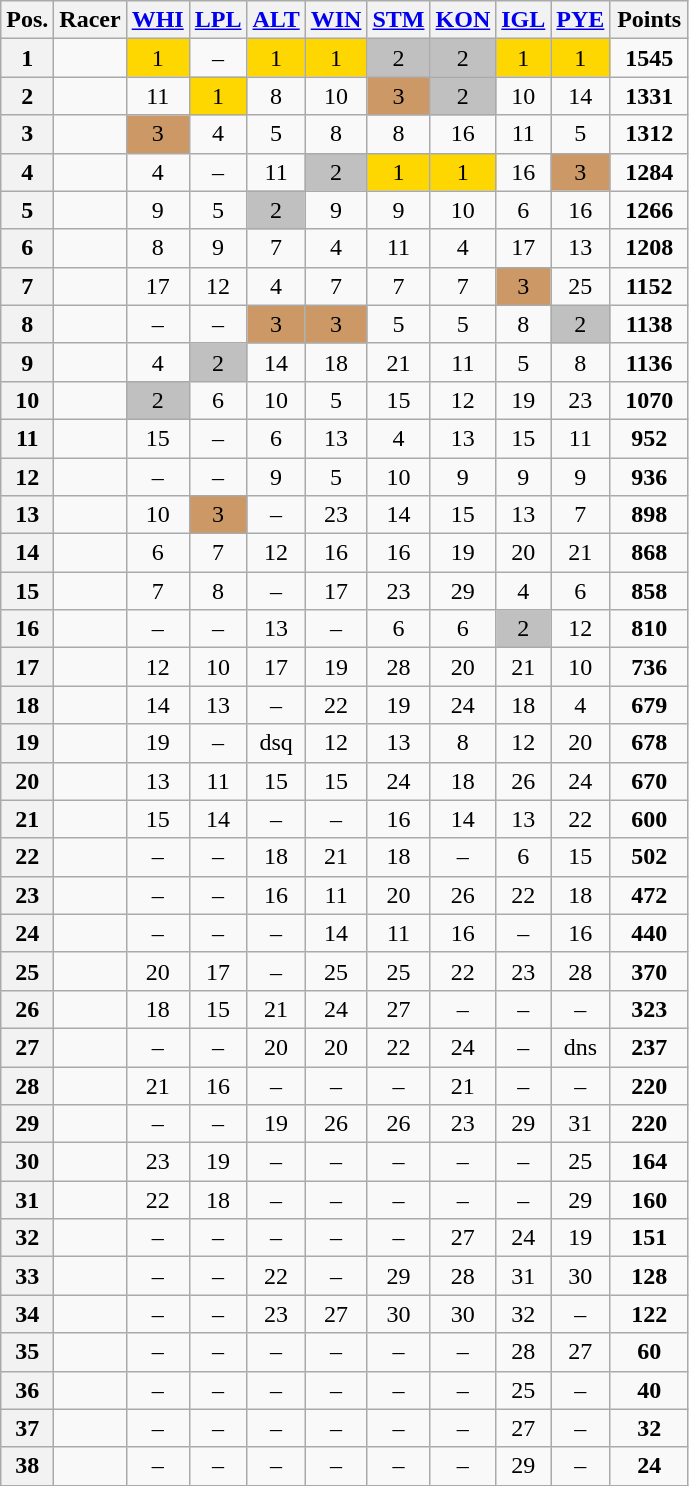<table class="wikitable sortable plainrowheaders" style="text-align:center;">
<tr>
<th scope="col">Pos.</th>
<th scope="col">Racer</th>
<th scope="col"> <a href='#'>WHI</a></th>
<th scope="col"> <a href='#'>LPL</a></th>
<th scope="col"> <a href='#'>ALT</a></th>
<th scope="col"> <a href='#'>WIN</a></th>
<th scope="col"> <a href='#'>STM</a></th>
<th scope="col"> <a href='#'>KON</a></th>
<th scope="col"> <a href='#'>IGL</a></th>
<th scope="col"> <a href='#'>PYE</a></th>
<th style="width:45px;">Points</th>
</tr>
<tr>
<th style="text-align:center;">1</th>
<td align="left"></td>
<td style="background:gold;">1</td>
<td>–</td>
<td style="background:gold;">1</td>
<td style="background:gold;">1</td>
<td style="background:silver;">2</td>
<td style="background:silver;">2</td>
<td style="background:gold;">1</td>
<td style="background:gold;">1</td>
<td><strong>1545</strong></td>
</tr>
<tr>
<th style="text-align:center;">2</th>
<td align="left"></td>
<td>11</td>
<td style="background:gold;">1</td>
<td>8</td>
<td>10</td>
<td style="background:#c96;">3</td>
<td style="background:silver;">2</td>
<td>10</td>
<td>14</td>
<td><strong>1331</strong></td>
</tr>
<tr>
<th style="text-align:center;">3</th>
<td align="left"></td>
<td style="background:#c96;">3</td>
<td>4</td>
<td>5</td>
<td>8</td>
<td>8</td>
<td>16</td>
<td>11</td>
<td>5</td>
<td><strong>1312</strong></td>
</tr>
<tr>
<th style="text-align:center;">4</th>
<td align="left"></td>
<td>4</td>
<td>–</td>
<td>11</td>
<td style="background:silver;">2</td>
<td style="background:gold;">1</td>
<td style="background:gold;">1</td>
<td>16</td>
<td style="background:#c96;">3</td>
<td><strong>1284</strong></td>
</tr>
<tr>
<th style="text-align:center;">5</th>
<td align="left"></td>
<td>9</td>
<td>5</td>
<td style="background:silver;">2</td>
<td>9</td>
<td>9</td>
<td>10</td>
<td>6</td>
<td>16</td>
<td><strong>1266</strong></td>
</tr>
<tr>
<th style="text-align:center;">6</th>
<td align="left"></td>
<td>8</td>
<td>9</td>
<td>7</td>
<td>4</td>
<td>11</td>
<td>4</td>
<td>17</td>
<td>13</td>
<td><strong>1208</strong></td>
</tr>
<tr>
<th style="text-align:center;">7</th>
<td align="left"></td>
<td>17</td>
<td>12</td>
<td>4</td>
<td>7</td>
<td>7</td>
<td>7</td>
<td style="background:#c96;">3</td>
<td>25</td>
<td><strong>1152</strong></td>
</tr>
<tr>
<th style="text-align:center;">8</th>
<td align="left"></td>
<td>–</td>
<td>–</td>
<td style="background:#c96;">3</td>
<td style="background:#c96;">3</td>
<td>5</td>
<td>5</td>
<td>8</td>
<td style="background:silver;">2</td>
<td><strong>1138</strong></td>
</tr>
<tr>
<th style="text-align:center;">9</th>
<td align="left"></td>
<td>4</td>
<td style="background:silver;">2</td>
<td>14</td>
<td>18</td>
<td>21</td>
<td>11</td>
<td>5</td>
<td>8</td>
<td><strong>1136</strong></td>
</tr>
<tr>
<th style="text-align:center;">10</th>
<td align="left"></td>
<td style="background:silver;">2</td>
<td>6</td>
<td>10</td>
<td>5</td>
<td>15</td>
<td>12</td>
<td>19</td>
<td>23</td>
<td><strong>1070</strong></td>
</tr>
<tr>
<th style="text-align:center;">11</th>
<td align="left"></td>
<td>15</td>
<td>–</td>
<td>6</td>
<td>13</td>
<td>4</td>
<td>13</td>
<td>15</td>
<td>11</td>
<td><strong>952</strong></td>
</tr>
<tr>
<th style="text-align:center;">12</th>
<td align="left"></td>
<td>–</td>
<td>–</td>
<td>9</td>
<td>5</td>
<td>10</td>
<td>9</td>
<td>9</td>
<td>9</td>
<td><strong>936</strong></td>
</tr>
<tr>
<th style="text-align:center;">13</th>
<td align="left"></td>
<td>10</td>
<td style="background:#c96;">3</td>
<td>–</td>
<td>23</td>
<td>14</td>
<td>15</td>
<td>13</td>
<td>7</td>
<td><strong>898</strong></td>
</tr>
<tr>
<th style="text-align:center;">14</th>
<td align="left"></td>
<td>6</td>
<td>7</td>
<td>12</td>
<td>16</td>
<td>16</td>
<td>19</td>
<td>20</td>
<td>21</td>
<td><strong>868</strong></td>
</tr>
<tr>
<th style="text-align:center;">15</th>
<td align="left"></td>
<td>7</td>
<td>8</td>
<td>–</td>
<td>17</td>
<td>23</td>
<td>29</td>
<td>4</td>
<td>6</td>
<td><strong>858</strong></td>
</tr>
<tr>
<th style="text-align:center;">16</th>
<td align="left"></td>
<td>–</td>
<td>–</td>
<td>13</td>
<td>–</td>
<td>6</td>
<td>6</td>
<td style="background:silver;">2</td>
<td>12</td>
<td><strong>810</strong></td>
</tr>
<tr>
<th style="text-align:center;">17</th>
<td align="left"></td>
<td>12</td>
<td>10</td>
<td>17</td>
<td>19</td>
<td>28</td>
<td>20</td>
<td>21</td>
<td>10</td>
<td><strong>736</strong></td>
</tr>
<tr>
<th style="text-align:center;">18</th>
<td align="left"></td>
<td>14</td>
<td>13</td>
<td>–</td>
<td>22</td>
<td>19</td>
<td>24</td>
<td>18</td>
<td>4</td>
<td><strong>679</strong></td>
</tr>
<tr>
<th style="text-align:center;">19</th>
<td align="left"></td>
<td>19</td>
<td>–</td>
<td>dsq</td>
<td>12</td>
<td>13</td>
<td>8</td>
<td>12</td>
<td>20</td>
<td><strong>678</strong></td>
</tr>
<tr>
<th style="text-align:center;">20</th>
<td align="left"></td>
<td>13</td>
<td>11</td>
<td>15</td>
<td>15</td>
<td>24</td>
<td>18</td>
<td>26</td>
<td>24</td>
<td><strong>670</strong></td>
</tr>
<tr>
<th style="text-align:center;">21</th>
<td align="left"></td>
<td>15</td>
<td>14</td>
<td>–</td>
<td>–</td>
<td>16</td>
<td>14</td>
<td>13</td>
<td>22</td>
<td><strong>600</strong></td>
</tr>
<tr>
<th style="text-align:center;">22</th>
<td align="left"></td>
<td>–</td>
<td>–</td>
<td>18</td>
<td>21</td>
<td>18</td>
<td>–</td>
<td>6</td>
<td>15</td>
<td><strong>502</strong></td>
</tr>
<tr>
<th style="text-align:center;">23</th>
<td align="left"></td>
<td>–</td>
<td>–</td>
<td>16</td>
<td>11</td>
<td>20</td>
<td>26</td>
<td>22</td>
<td>18</td>
<td><strong>472</strong></td>
</tr>
<tr>
<th style="text-align:center;">24</th>
<td align="left"></td>
<td>–</td>
<td>–</td>
<td>–</td>
<td>14</td>
<td>11</td>
<td>16</td>
<td>–</td>
<td>16</td>
<td><strong>440</strong></td>
</tr>
<tr>
<th style="text-align:center;">25</th>
<td align="left"></td>
<td>20</td>
<td>17</td>
<td>–</td>
<td>25</td>
<td>25</td>
<td>22</td>
<td>23</td>
<td>28</td>
<td><strong>370</strong></td>
</tr>
<tr>
<th style="text-align:center;">26</th>
<td align="left"></td>
<td>18</td>
<td>15</td>
<td>21</td>
<td>24</td>
<td>27</td>
<td>–</td>
<td>–</td>
<td>–</td>
<td><strong>323</strong></td>
</tr>
<tr>
<th style="text-align:center;">27</th>
<td align="left"></td>
<td>–</td>
<td>–</td>
<td>20</td>
<td>20</td>
<td>22</td>
<td>24</td>
<td>–</td>
<td>dns</td>
<td><strong>237</strong></td>
</tr>
<tr>
<th style="text-align:center;">28</th>
<td align="left"></td>
<td>21</td>
<td>16</td>
<td>–</td>
<td>–</td>
<td>–</td>
<td>21</td>
<td>–</td>
<td>–</td>
<td><strong>220</strong></td>
</tr>
<tr>
<th style="text-align:center;">29</th>
<td align="left"></td>
<td>–</td>
<td>–</td>
<td>19</td>
<td>26</td>
<td>26</td>
<td>23</td>
<td>29</td>
<td>31</td>
<td><strong>220</strong></td>
</tr>
<tr>
<th style="text-align:center;">30</th>
<td align="left"></td>
<td>23</td>
<td>19</td>
<td>–</td>
<td>–</td>
<td>–</td>
<td>–</td>
<td>–</td>
<td>25</td>
<td><strong>164</strong></td>
</tr>
<tr>
<th style="text-align:center;">31</th>
<td align="left"></td>
<td>22</td>
<td>18</td>
<td>–</td>
<td>–</td>
<td>–</td>
<td>–</td>
<td>–</td>
<td>29</td>
<td><strong>160</strong></td>
</tr>
<tr>
<th style="text-align:center;">32</th>
<td align="left"></td>
<td>–</td>
<td>–</td>
<td>–</td>
<td>–</td>
<td>–</td>
<td>27</td>
<td>24</td>
<td>19</td>
<td><strong>151</strong></td>
</tr>
<tr>
<th style="text-align:center;">33</th>
<td align="left"></td>
<td>–</td>
<td>–</td>
<td>22</td>
<td>–</td>
<td>29</td>
<td>28</td>
<td>31</td>
<td>30</td>
<td><strong>128</strong></td>
</tr>
<tr>
<th style="text-align:center;">34</th>
<td align="left"></td>
<td>–</td>
<td>–</td>
<td>23</td>
<td>27</td>
<td>30</td>
<td>30</td>
<td>32</td>
<td>–</td>
<td><strong>122</strong></td>
</tr>
<tr>
<th style="text-align:center;">35</th>
<td align="left"></td>
<td>–</td>
<td>–</td>
<td>–</td>
<td>–</td>
<td>–</td>
<td>–</td>
<td>28</td>
<td>27</td>
<td><strong>60</strong></td>
</tr>
<tr>
<th style="text-align:center;">36</th>
<td align="left"></td>
<td>–</td>
<td>–</td>
<td>–</td>
<td>–</td>
<td>–</td>
<td>–</td>
<td>25</td>
<td>–</td>
<td><strong>40</strong></td>
</tr>
<tr>
<th style="text-align:center;">37</th>
<td align="left"></td>
<td>–</td>
<td>–</td>
<td>–</td>
<td>–</td>
<td>–</td>
<td>–</td>
<td>27</td>
<td>–</td>
<td><strong>32</strong></td>
</tr>
<tr>
<th style="text-align:center;">38</th>
<td align="left"></td>
<td>–</td>
<td>–</td>
<td>–</td>
<td>–</td>
<td>–</td>
<td>–</td>
<td>29</td>
<td>–</td>
<td><strong>24</strong></td>
</tr>
</table>
